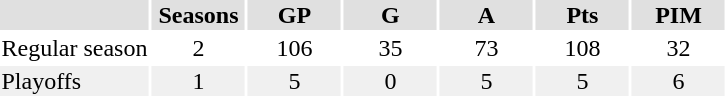<table class="toccolours">
<tr bgcolor="#e0e0e0">
<th></th>
<th width="60">Seasons</th>
<th width="60">GP</th>
<th width="60">G</th>
<th width="60">A</th>
<th width="60">Pts</th>
<th width="60">PIM</th>
</tr>
<tr align="center">
<td align="left">Regular season</td>
<td>2</td>
<td>106</td>
<td>35</td>
<td>73</td>
<td>108</td>
<td>32</td>
</tr>
<tr align="center" bgcolor="#f0f0f0">
<td align="left">Playoffs</td>
<td>1</td>
<td>5</td>
<td>0</td>
<td>5</td>
<td>5</td>
<td>6</td>
</tr>
</table>
